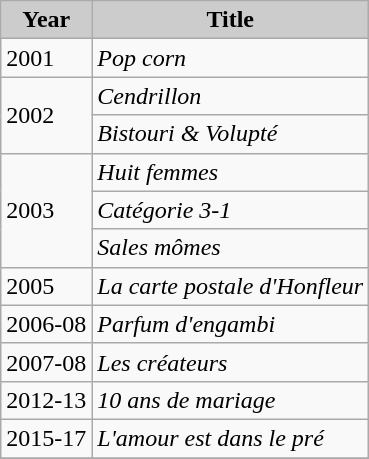<table class="wikitable">
<tr>
<th style="background: #CCCCCC;">Year</th>
<th style="background: #CCCCCC;">Title</th>
</tr>
<tr>
<td>2001</td>
<td><em>Pop corn</em></td>
</tr>
<tr>
<td rowspan=2>2002</td>
<td><em>Cendrillon</em></td>
</tr>
<tr>
<td><em>Bistouri & Volupté</em></td>
</tr>
<tr>
<td rowspan=3>2003</td>
<td><em>Huit femmes</em></td>
</tr>
<tr>
<td><em>Catégorie 3-1</em></td>
</tr>
<tr>
<td><em>Sales mômes</em></td>
</tr>
<tr>
<td>2005</td>
<td><em>La carte postale d'Honfleur</em></td>
</tr>
<tr>
<td>2006-08</td>
<td><em>Parfum d'engambi</em></td>
</tr>
<tr>
<td>2007-08</td>
<td><em>Les créateurs</em></td>
</tr>
<tr>
<td>2012-13</td>
<td><em>10 ans de mariage</em></td>
</tr>
<tr>
<td>2015-17</td>
<td><em>L'amour est dans le pré</em></td>
</tr>
<tr>
</tr>
</table>
